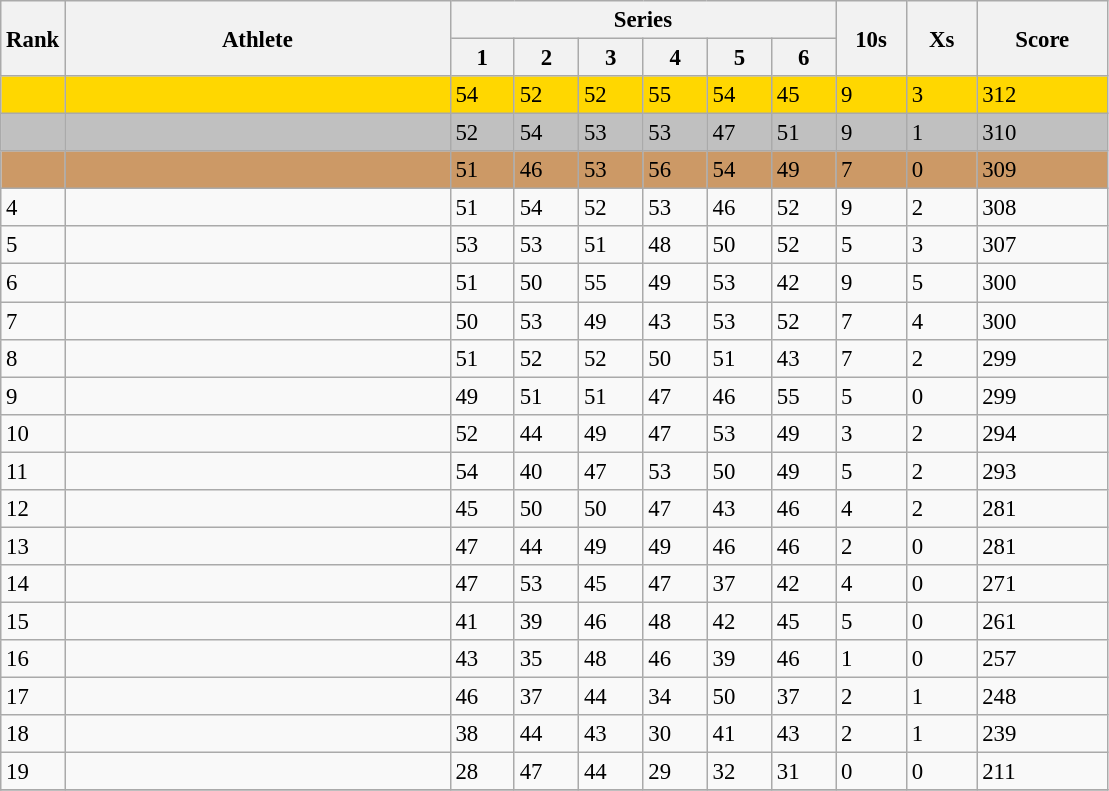<table class="wikitable" style="font-size:95%" style="width:35em;" style="text-align:center">
<tr>
<th rowspan=2>Rank</th>
<th rowspan=2 width=250>Athlete</th>
<th colspan=6 width=250>Series</th>
<th rowspan=2 width=40>10s</th>
<th rowspan=2 width=40>Xs</th>
<th rowspan=2 width=80>Score</th>
</tr>
<tr>
<th>1</th>
<th>2</th>
<th>3</th>
<th>4</th>
<th>5</th>
<th>6</th>
</tr>
<tr bgcolor=gold>
<td></td>
<td align=left></td>
<td>54</td>
<td>52</td>
<td>52</td>
<td>55</td>
<td>54</td>
<td>45</td>
<td>9</td>
<td>3</td>
<td>312</td>
</tr>
<tr bgcolor=silver>
<td></td>
<td align=left></td>
<td>52</td>
<td>54</td>
<td>53</td>
<td>53</td>
<td>47</td>
<td>51</td>
<td>9</td>
<td>1</td>
<td>310</td>
</tr>
<tr bgcolor=cc9966>
<td></td>
<td align=left></td>
<td>51</td>
<td>46</td>
<td>53</td>
<td>56</td>
<td>54</td>
<td>49</td>
<td>7</td>
<td>0</td>
<td>309</td>
</tr>
<tr>
<td>4</td>
<td align=left></td>
<td>51</td>
<td>54</td>
<td>52</td>
<td>53</td>
<td>46</td>
<td>52</td>
<td>9</td>
<td>2</td>
<td>308</td>
</tr>
<tr>
<td>5</td>
<td align=left></td>
<td>53</td>
<td>53</td>
<td>51</td>
<td>48</td>
<td>50</td>
<td>52</td>
<td>5</td>
<td>3</td>
<td>307</td>
</tr>
<tr>
<td>6</td>
<td align=left></td>
<td>51</td>
<td>50</td>
<td>55</td>
<td>49</td>
<td>53</td>
<td>42</td>
<td>9</td>
<td>5</td>
<td>300</td>
</tr>
<tr>
<td>7</td>
<td align=left></td>
<td>50</td>
<td>53</td>
<td>49</td>
<td>43</td>
<td>53</td>
<td>52</td>
<td>7</td>
<td>4</td>
<td>300</td>
</tr>
<tr>
<td>8</td>
<td align=left></td>
<td>51</td>
<td>52</td>
<td>52</td>
<td>50</td>
<td>51</td>
<td>43</td>
<td>7</td>
<td>2</td>
<td>299</td>
</tr>
<tr>
<td>9</td>
<td align=left></td>
<td>49</td>
<td>51</td>
<td>51</td>
<td>47</td>
<td>46</td>
<td>55</td>
<td>5</td>
<td>0</td>
<td>299</td>
</tr>
<tr>
<td>10</td>
<td align=left></td>
<td>52</td>
<td>44</td>
<td>49</td>
<td>47</td>
<td>53</td>
<td>49</td>
<td>3</td>
<td>2</td>
<td>294</td>
</tr>
<tr>
<td>11</td>
<td align=left></td>
<td>54</td>
<td>40</td>
<td>47</td>
<td>53</td>
<td>50</td>
<td>49</td>
<td>5</td>
<td>2</td>
<td>293</td>
</tr>
<tr>
<td>12</td>
<td align=left></td>
<td>45</td>
<td>50</td>
<td>50</td>
<td>47</td>
<td>43</td>
<td>46</td>
<td>4</td>
<td>2</td>
<td>281</td>
</tr>
<tr>
<td>13</td>
<td align=left></td>
<td>47</td>
<td>44</td>
<td>49</td>
<td>49</td>
<td>46</td>
<td>46</td>
<td>2</td>
<td>0</td>
<td>281</td>
</tr>
<tr>
<td>14</td>
<td align=left></td>
<td>47</td>
<td>53</td>
<td>45</td>
<td>47</td>
<td>37</td>
<td>42</td>
<td>4</td>
<td>0</td>
<td>271</td>
</tr>
<tr>
<td>15</td>
<td align=left></td>
<td>41</td>
<td>39</td>
<td>46</td>
<td>48</td>
<td>42</td>
<td>45</td>
<td>5</td>
<td>0</td>
<td>261</td>
</tr>
<tr>
<td>16</td>
<td align=left></td>
<td>43</td>
<td>35</td>
<td>48</td>
<td>46</td>
<td>39</td>
<td>46</td>
<td>1</td>
<td>0</td>
<td>257</td>
</tr>
<tr>
<td>17</td>
<td align=left></td>
<td>46</td>
<td>37</td>
<td>44</td>
<td>34</td>
<td>50</td>
<td>37</td>
<td>2</td>
<td>1</td>
<td>248</td>
</tr>
<tr>
<td>18</td>
<td align=left></td>
<td>38</td>
<td>44</td>
<td>43</td>
<td>30</td>
<td>41</td>
<td>43</td>
<td>2</td>
<td>1</td>
<td>239</td>
</tr>
<tr>
<td>19</td>
<td align=left></td>
<td>28</td>
<td>47</td>
<td>44</td>
<td>29</td>
<td>32</td>
<td>31</td>
<td>0</td>
<td>0</td>
<td>211</td>
</tr>
<tr>
</tr>
</table>
